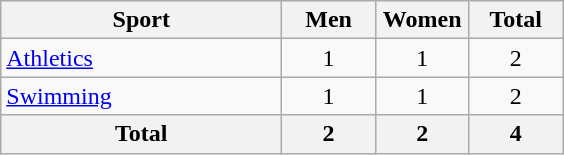<table class="wikitable sortable" style="text-align:center;">
<tr>
<th width=180>Sport</th>
<th width=55>Men</th>
<th width=55>Women</th>
<th width=55>Total</th>
</tr>
<tr>
<td align=left><a href='#'>Athletics</a></td>
<td>1</td>
<td>1</td>
<td>2</td>
</tr>
<tr>
<td align=left><a href='#'>Swimming</a></td>
<td>1</td>
<td>1</td>
<td>2</td>
</tr>
<tr>
<th>Total</th>
<th>2</th>
<th>2</th>
<th>4</th>
</tr>
</table>
